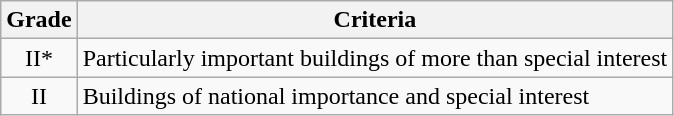<table class="wikitable">
<tr>
<th>Grade</th>
<th>Criteria</th>
</tr>
<tr>
<td align="center" >II*</td>
<td>Particularly important buildings of more than special interest</td>
</tr>
<tr>
<td align="center" >II</td>
<td>Buildings of national importance and special interest</td>
</tr>
</table>
